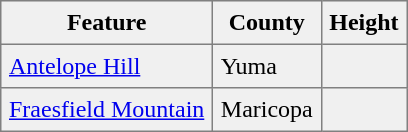<table border=1 cellspacing=0 cellpadding=5 style="border-collapse: collapse; background:#f0f0f0;">
<tr>
<th>Feature</th>
<th>County</th>
<th>Height</th>
</tr>
<tr>
<td><a href='#'>Antelope Hill</a></td>
<td>Yuma</td>
<td></td>
</tr>
<tr>
<td><a href='#'>Fraesfield Mountain</a></td>
<td>Maricopa</td>
<td></td>
</tr>
</table>
